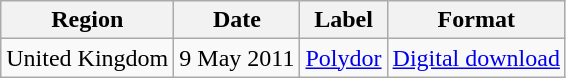<table class="wikitable" border="1">
<tr>
<th>Region</th>
<th>Date</th>
<th>Label</th>
<th>Format</th>
</tr>
<tr>
<td>United Kingdom</td>
<td>9 May 2011</td>
<td><a href='#'>Polydor</a></td>
<td><a href='#'>Digital download</a></td>
</tr>
</table>
